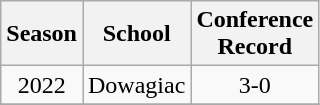<table class="wikitable sortable" style="text-align:center">
<tr>
<th>Season</th>
<th>School</th>
<th>Conference<br>Record</th>
</tr>
<tr>
<td>2022</td>
<td>Dowagiac</td>
<td>3-0</td>
</tr>
<tr>
</tr>
</table>
